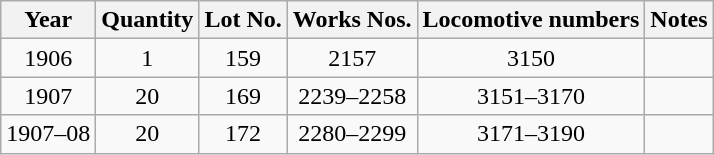<table class="wikitable" style="text-align:center">
<tr>
<th>Year</th>
<th>Quantity</th>
<th>Lot No.</th>
<th>Works Nos.</th>
<th>Locomotive numbers</th>
<th>Notes</th>
</tr>
<tr>
<td>1906</td>
<td>1</td>
<td>159</td>
<td>2157</td>
<td>3150</td>
<td align=left></td>
</tr>
<tr>
<td>1907</td>
<td>20</td>
<td>169</td>
<td>2239–2258</td>
<td>3151–3170</td>
<td align=left></td>
</tr>
<tr>
<td>1907–08</td>
<td>20</td>
<td>172</td>
<td>2280–2299</td>
<td>3171–3190</td>
<td align=left></td>
</tr>
</table>
